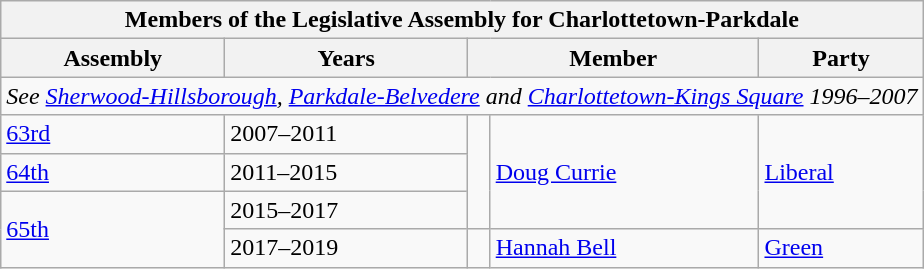<table class="wikitable" align=centre>
<tr>
<th colspan=5>Members of the Legislative Assembly for Charlottetown-Parkdale</th>
</tr>
<tr>
<th>Assembly</th>
<th>Years</th>
<th colspan="2">Member</th>
<th>Party</th>
</tr>
<tr>
<td align="center" colspan=5><em>See <a href='#'>Sherwood-Hillsborough</a>, <a href='#'>Parkdale-Belvedere</a> and <a href='#'>Charlottetown-Kings Square</a> 1996–2007</em></td>
</tr>
<tr>
<td><a href='#'>63rd</a></td>
<td>2007–2011</td>
<td rowspan=3 ></td>
<td rowspan=3><a href='#'>Doug Currie</a></td>
<td rowspan=3><a href='#'>Liberal</a></td>
</tr>
<tr>
<td><a href='#'>64th</a></td>
<td>2011–2015</td>
</tr>
<tr>
<td rowspan=2><a href='#'>65th</a></td>
<td>2015–2017</td>
</tr>
<tr>
<td>2017–2019</td>
<td></td>
<td><a href='#'>Hannah Bell</a></td>
<td><a href='#'>Green</a></td>
</tr>
</table>
